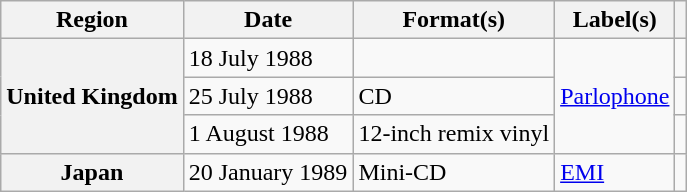<table class="wikitable plainrowheaders">
<tr>
<th scope="col">Region</th>
<th scope="col">Date</th>
<th scope="col">Format(s)</th>
<th scope="col">Label(s)</th>
<th scope="col"></th>
</tr>
<tr>
<th scope="row" rowspan="3">United Kingdom</th>
<td>18 July 1988</td>
<td></td>
<td rowspan="3"><a href='#'>Parlophone</a></td>
<td></td>
</tr>
<tr>
<td>25 July 1988</td>
<td>CD</td>
<td></td>
</tr>
<tr>
<td>1 August 1988</td>
<td>12-inch remix vinyl</td>
<td></td>
</tr>
<tr>
<th scope="row">Japan</th>
<td>20 January 1989</td>
<td>Mini-CD</td>
<td><a href='#'>EMI</a></td>
<td></td>
</tr>
</table>
